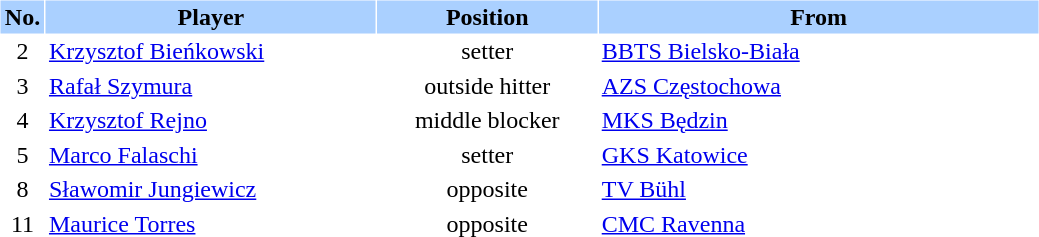<table border="0" cellspacing="1" cellpadding="2">
<tr bgcolor=#AAD0FF>
<th width=4%>No.</th>
<th width=30%>Player</th>
<th width=20%>Position</th>
<th width=40%>From</th>
</tr>
<tr>
<td align=center>2</td>
<td> <a href='#'>Krzysztof Bieńkowski</a></td>
<td align=center>setter</td>
<td><a href='#'>BBTS Bielsko-Biała</a></td>
</tr>
<tr>
<td align=center>3</td>
<td> <a href='#'>Rafał Szymura</a></td>
<td align=center>outside hitter</td>
<td><a href='#'>AZS Częstochowa</a></td>
</tr>
<tr>
<td align=center>4</td>
<td> <a href='#'>Krzysztof Rejno</a></td>
<td align=center>middle blocker</td>
<td><a href='#'>MKS Będzin</a></td>
</tr>
<tr>
<td align=center>5</td>
<td> <a href='#'>Marco Falaschi</a></td>
<td align=center>setter</td>
<td><a href='#'>GKS Katowice</a></td>
</tr>
<tr>
<td align=center>8</td>
<td> <a href='#'>Sławomir Jungiewicz</a></td>
<td align=center>opposite</td>
<td><a href='#'>TV Bühl</a></td>
</tr>
<tr>
<td align=center>11</td>
<td> <a href='#'>Maurice Torres</a></td>
<td align=center>opposite</td>
<td><a href='#'>CMC Ravenna</a></td>
</tr>
<tr>
</tr>
</table>
